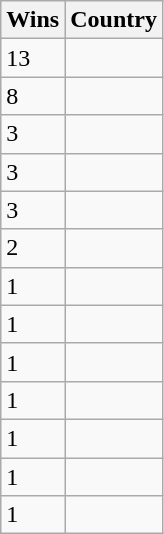<table class="wikitable sortable">
<tr>
<th>Wins</th>
<th>Country</th>
</tr>
<tr>
<td>13</td>
<td></td>
</tr>
<tr>
<td>8</td>
<td></td>
</tr>
<tr>
<td>3</td>
<td></td>
</tr>
<tr>
<td>3</td>
<td></td>
</tr>
<tr>
<td>3</td>
<td></td>
</tr>
<tr>
<td>2</td>
<td></td>
</tr>
<tr>
<td>1</td>
<td></td>
</tr>
<tr>
<td>1</td>
<td></td>
</tr>
<tr>
<td>1</td>
<td></td>
</tr>
<tr>
<td>1</td>
<td></td>
</tr>
<tr>
<td>1</td>
<td></td>
</tr>
<tr>
<td>1</td>
<td></td>
</tr>
<tr>
<td>1</td>
<td></td>
</tr>
</table>
